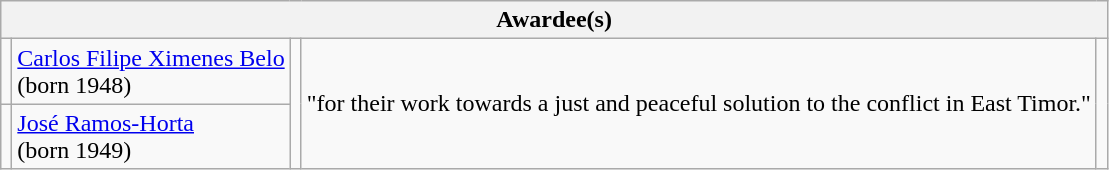<table class="wikitable">
<tr>
<th colspan="5">Awardee(s)</th>
</tr>
<tr>
<td></td>
<td><a href='#'>Carlos Filipe Ximenes Belo</a><br>(born 1948)</td>
<td rowspan="2"></td>
<td rowspan="2">"for their work towards a just and peaceful solution to the conflict in East Timor."</td>
<td rowspan="2"></td>
</tr>
<tr>
<td></td>
<td><a href='#'>José Ramos-Horta</a><br>(born 1949)</td>
</tr>
</table>
